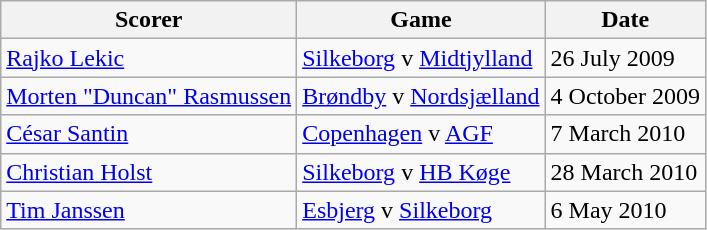<table class="wikitable">
<tr>
<th>Scorer</th>
<th>Game</th>
<th>Date</th>
</tr>
<tr>
<td> <a href='#'>Rajko Lekic</a></td>
<td><a href='#'>Silkeborg</a> v <a href='#'>Midtjylland</a></td>
<td>26 July 2009</td>
</tr>
<tr>
<td> <a href='#'>Morten "Duncan" Rasmussen</a></td>
<td><a href='#'>Brøndby</a> v <a href='#'>Nordsjælland</a></td>
<td>4 October 2009</td>
</tr>
<tr>
<td> <a href='#'>César Santin</a></td>
<td><a href='#'>Copenhagen</a> v <a href='#'>AGF</a></td>
<td>7 March 2010</td>
</tr>
<tr>
<td> <a href='#'>Christian Holst</a></td>
<td><a href='#'>Silkeborg</a> v <a href='#'>HB Køge</a></td>
<td>28 March 2010</td>
</tr>
<tr>
<td> <a href='#'>Tim Janssen</a></td>
<td><a href='#'>Esbjerg</a> v <a href='#'>Silkeborg</a></td>
<td>6 May 2010</td>
</tr>
</table>
